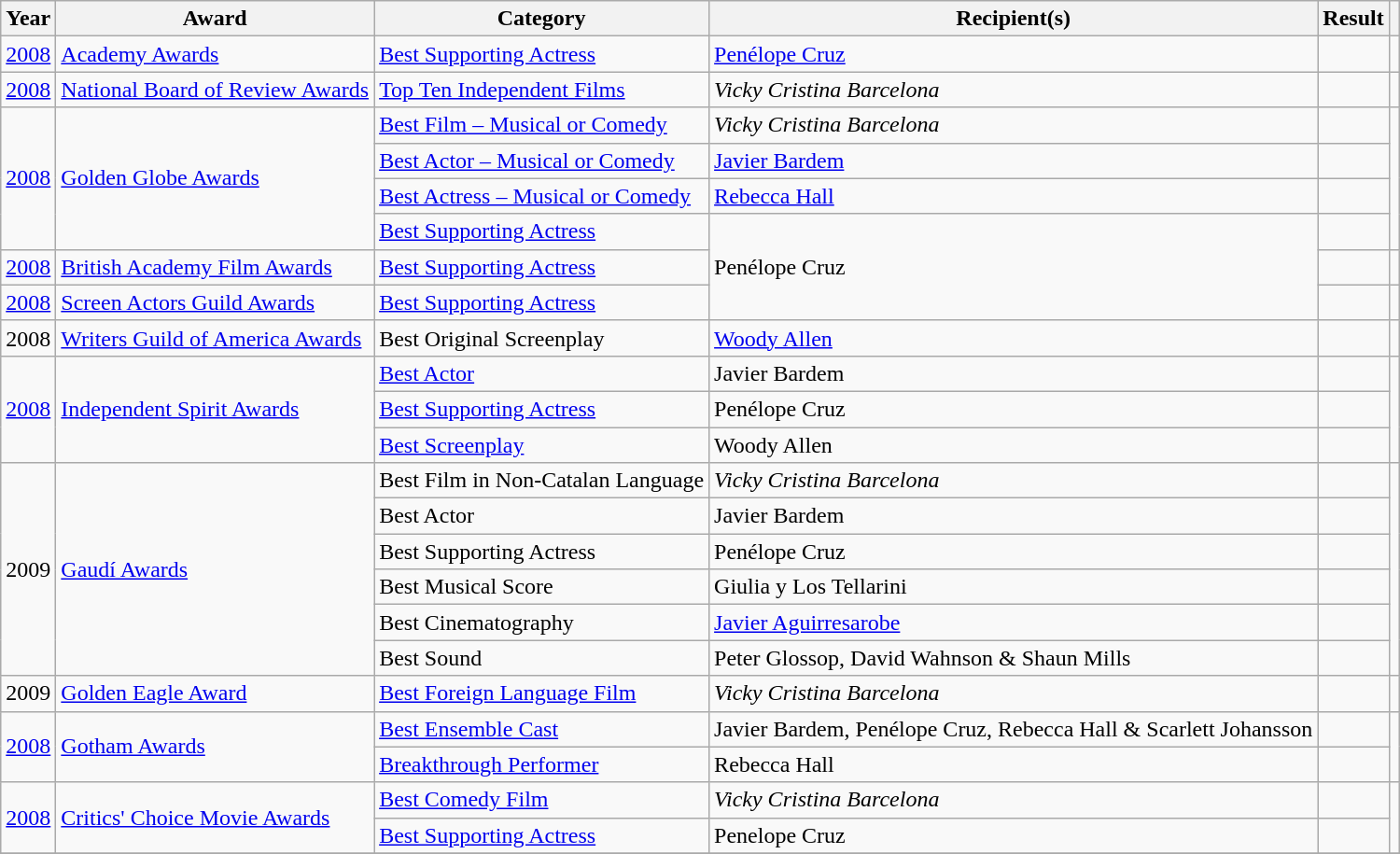<table class="wikitable sortable">
<tr>
<th>Year</th>
<th>Award</th>
<th>Category</th>
<th>Recipient(s)</th>
<th>Result</th>
<th></th>
</tr>
<tr>
<td><a href='#'>2008</a></td>
<td><a href='#'>Academy Awards</a></td>
<td><a href='#'>Best Supporting Actress</a></td>
<td><a href='#'>Penélope Cruz</a></td>
<td></td>
<td align="center"></td>
</tr>
<tr>
<td><a href='#'>2008</a></td>
<td><a href='#'>National Board of Review Awards</a></td>
<td><a href='#'>Top Ten Independent Films</a></td>
<td><em>Vicky Cristina Barcelona</em></td>
<td></td>
<td align="center"></td>
</tr>
<tr>
<td rowspan=4><a href='#'>2008</a></td>
<td rowspan=4><a href='#'>Golden Globe Awards</a></td>
<td><a href='#'>Best Film – Musical or Comedy</a></td>
<td><em>Vicky Cristina Barcelona</em></td>
<td></td>
<td rowspan="4" align="center"></td>
</tr>
<tr>
<td><a href='#'>Best Actor – Musical or Comedy</a></td>
<td><a href='#'>Javier Bardem</a></td>
<td></td>
</tr>
<tr>
<td><a href='#'>Best Actress – Musical or Comedy</a></td>
<td><a href='#'>Rebecca Hall</a></td>
<td></td>
</tr>
<tr>
<td><a href='#'>Best Supporting Actress</a></td>
<td rowspan="3">Penélope Cruz</td>
<td></td>
</tr>
<tr>
<td><a href='#'>2008</a></td>
<td><a href='#'>British Academy Film Awards</a></td>
<td><a href='#'>Best Supporting Actress</a></td>
<td></td>
<td align="center"></td>
</tr>
<tr>
<td><a href='#'>2008</a></td>
<td><a href='#'>Screen Actors Guild Awards</a></td>
<td><a href='#'>Best Supporting Actress</a></td>
<td></td>
<td align="center"></td>
</tr>
<tr>
<td>2008</td>
<td><a href='#'>Writers Guild of America Awards</a></td>
<td>Best Original Screenplay</td>
<td><a href='#'>Woody Allen</a></td>
<td></td>
<td align="center"></td>
</tr>
<tr>
<td rowspan=3><a href='#'>2008</a></td>
<td rowspan=3><a href='#'>Independent Spirit Awards</a></td>
<td><a href='#'>Best Actor</a></td>
<td>Javier Bardem</td>
<td></td>
<td rowspan="3" align="center"></td>
</tr>
<tr>
<td><a href='#'>Best Supporting Actress</a></td>
<td>Penélope Cruz</td>
<td></td>
</tr>
<tr>
<td><a href='#'>Best Screenplay</a></td>
<td>Woody Allen</td>
<td></td>
</tr>
<tr>
<td rowspan="6">2009</td>
<td rowspan="6"><a href='#'>Gaudí Awards</a></td>
<td>Best Film in Non-Catalan Language</td>
<td><em>Vicky Cristina Barcelona</em></td>
<td></td>
<td rowspan="6" align="center"></td>
</tr>
<tr>
<td>Best Actor</td>
<td>Javier Bardem</td>
<td></td>
</tr>
<tr>
<td>Best Supporting Actress</td>
<td>Penélope Cruz</td>
<td></td>
</tr>
<tr>
<td>Best Musical Score</td>
<td>Giulia y Los Tellarini</td>
<td></td>
</tr>
<tr>
<td>Best Cinematography</td>
<td><a href='#'>Javier Aguirresarobe</a></td>
<td></td>
</tr>
<tr>
<td>Best Sound</td>
<td>Peter Glossop, David Wahnson & Shaun Mills</td>
<td></td>
</tr>
<tr>
<td>2009</td>
<td><a href='#'>Golden Eagle Award</a></td>
<td><a href='#'>Best Foreign Language Film</a></td>
<td><em>Vicky Cristina Barcelona</em></td>
<td></td>
<td align="center"></td>
</tr>
<tr>
<td rowspan="2"><a href='#'>2008</a></td>
<td rowspan="2"><a href='#'>Gotham Awards</a></td>
<td><a href='#'>Best Ensemble Cast</a></td>
<td>Javier Bardem, Penélope Cruz, Rebecca Hall & Scarlett Johansson</td>
<td></td>
<td rowspan="2" align="center"></td>
</tr>
<tr>
<td><a href='#'>Breakthrough Performer</a></td>
<td>Rebecca Hall</td>
<td></td>
</tr>
<tr>
<td rowspan=2><a href='#'>2008</a></td>
<td rowspan=2><a href='#'>Critics' Choice Movie Awards</a></td>
<td><a href='#'>Best Comedy Film</a></td>
<td><em>Vicky Cristina Barcelona</em></td>
<td></td>
<td rowspan="2" align="center"></td>
</tr>
<tr>
<td><a href='#'>Best Supporting Actress</a></td>
<td>Penelope Cruz</td>
<td></td>
</tr>
<tr>
</tr>
</table>
